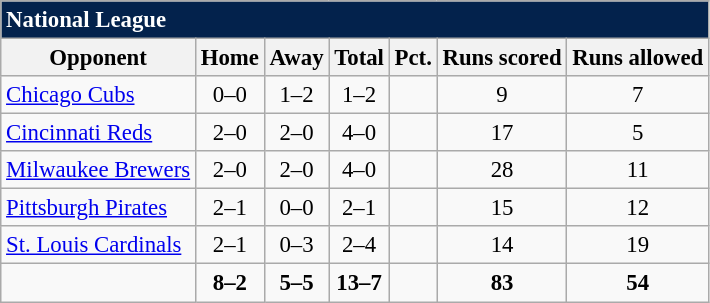<table class="wikitable" style="font-size: 95%; text-align: center">
<tr>
<td colspan="7" style="text-align:left; background:#03224c;color:#fff"><strong>National League</strong></td>
</tr>
<tr>
<th>Opponent</th>
<th>Home</th>
<th>Away</th>
<th>Total</th>
<th>Pct.</th>
<th>Runs scored</th>
<th>Runs allowed</th>
</tr>
<tr>
<td style="text-align:left"><a href='#'>Chicago Cubs</a></td>
<td>0–0</td>
<td>1–2</td>
<td>1–2</td>
<td></td>
<td>9</td>
<td>7</td>
</tr>
<tr>
<td style="text-align:left"><a href='#'>Cincinnati Reds</a></td>
<td>2–0</td>
<td>2–0</td>
<td>4–0</td>
<td></td>
<td>17</td>
<td>5</td>
</tr>
<tr>
<td style="text-align:left"><a href='#'>Milwaukee Brewers</a></td>
<td>2–0</td>
<td>2–0</td>
<td>4–0</td>
<td></td>
<td>28</td>
<td>11</td>
</tr>
<tr>
<td style="text-align:left"><a href='#'>Pittsburgh Pirates</a></td>
<td>2–1</td>
<td>0–0</td>
<td>2–1</td>
<td></td>
<td>15</td>
<td>12</td>
</tr>
<tr>
<td style="text-align:left"><a href='#'>St. Louis Cardinals</a></td>
<td>2–1</td>
<td>0–3</td>
<td>2–4</td>
<td></td>
<td>14</td>
<td>19</td>
</tr>
<tr style="font-weight:bold">
<td></td>
<td>8–2</td>
<td>5–5</td>
<td>13–7</td>
<td></td>
<td>83</td>
<td>54</td>
</tr>
</table>
